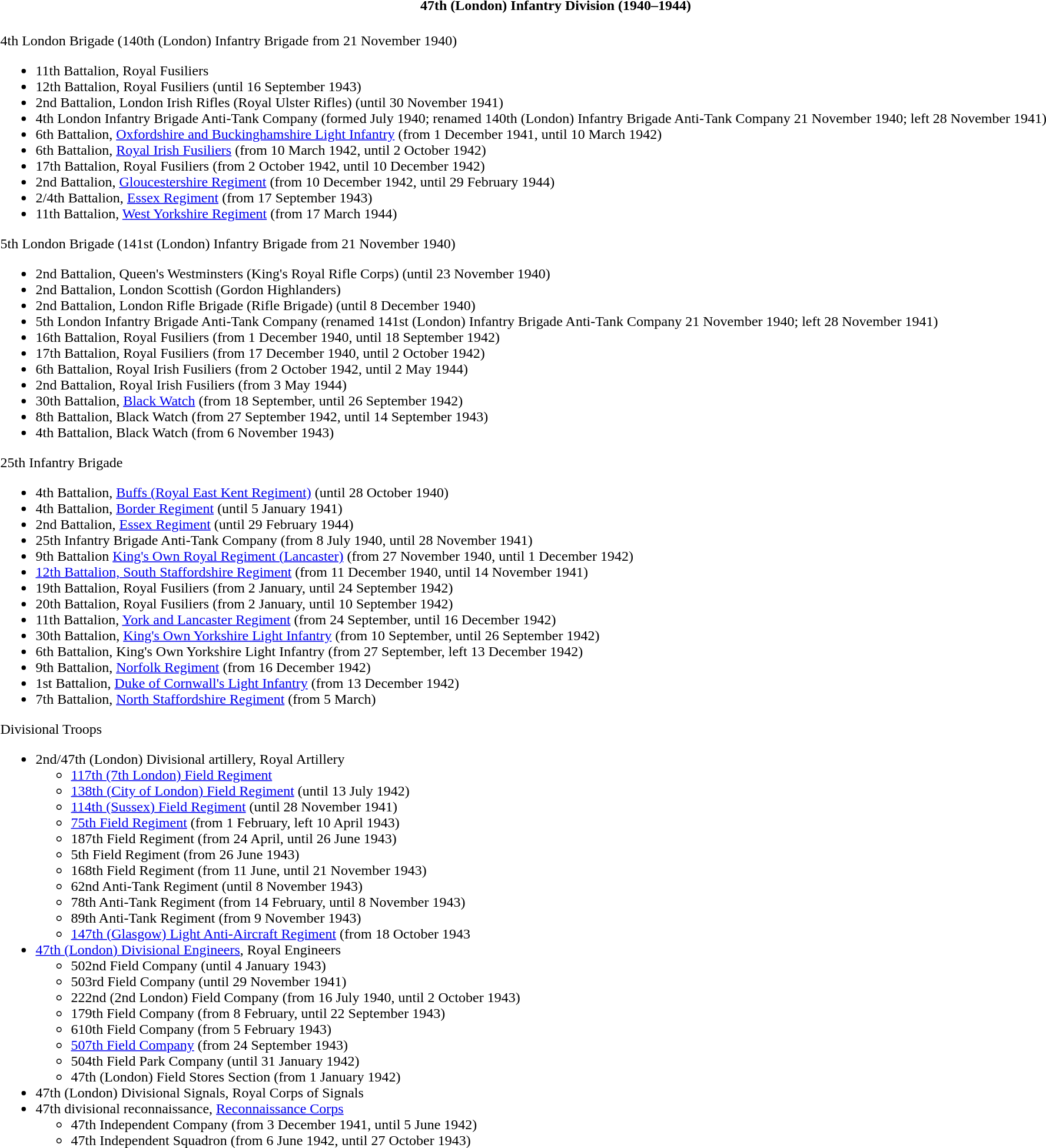<table class="toccolours collapsible collapsed" style="width:100%; background:transparent;">
<tr>
<th colspan="1">47th (London) Infantry Division (1940–1944)</th>
</tr>
<tr>
<td colspan="2"><br>4th London Brigade (140th (London) Infantry Brigade from 21 November 1940)<ul><li>11th Battalion, Royal Fusiliers</li><li>12th Battalion, Royal Fusiliers (until 16 September 1943)</li><li>2nd Battalion, London Irish Rifles (Royal Ulster Rifles) (until 30 November 1941)</li><li>4th London Infantry Brigade Anti-Tank Company (formed July 1940; renamed 140th (London) Infantry Brigade Anti-Tank Company 21 November 1940; left 28 November 1941)</li><li>6th Battalion, <a href='#'>Oxfordshire and Buckinghamshire Light Infantry</a> (from 1 December 1941, until 10 March 1942)</li><li>6th Battalion, <a href='#'>Royal Irish Fusiliers</a> (from 10 March 1942, until 2 October 1942)</li><li>17th Battalion, Royal Fusiliers (from 2 October 1942, until 10 December 1942)</li><li>2nd Battalion, <a href='#'>Gloucestershire Regiment</a> (from 10 December 1942, until 29 February 1944)</li><li>2/4th Battalion, <a href='#'>Essex Regiment</a> (from 17 September 1943)</li><li>11th Battalion, <a href='#'>West Yorkshire Regiment</a> (from 17 March 1944)</li></ul>5th London Brigade (141st (London) Infantry Brigade from 21 November 1940)<ul><li>2nd Battalion, Queen's Westminsters (King's Royal Rifle Corps) (until 23 November 1940)</li><li>2nd Battalion, London Scottish (Gordon Highlanders)</li><li>2nd Battalion, London Rifle Brigade (Rifle Brigade) (until 8 December 1940)</li><li>5th London Infantry Brigade Anti-Tank Company (renamed 141st (London) Infantry Brigade Anti-Tank Company 21 November 1940; left 28 November 1941)</li><li>16th Battalion, Royal Fusiliers (from 1 December 1940, until 18 September 1942)</li><li>17th Battalion, Royal Fusiliers (from 17 December 1940, until 2 October 1942)</li><li>6th Battalion, Royal Irish Fusiliers (from 2 October 1942, until 2 May 1944)</li><li>2nd Battalion, Royal Irish Fusiliers (from 3 May 1944)</li><li>30th Battalion, <a href='#'>Black Watch</a> (from 18 September, until 26 September 1942)</li><li>8th Battalion, Black Watch (from 27 September 1942, until 14 September 1943)</li><li>4th Battalion, Black Watch (from 6 November 1943)</li></ul>25th Infantry Brigade<ul><li>4th Battalion, <a href='#'>Buffs (Royal East Kent Regiment)</a> (until 28 October 1940)</li><li>4th Battalion, <a href='#'>Border Regiment</a> (until 5 January 1941)</li><li>2nd Battalion, <a href='#'>Essex Regiment</a> (until 29 February 1944)</li><li>25th Infantry Brigade Anti-Tank Company (from 8 July 1940, until 28 November 1941)</li><li>9th Battalion <a href='#'>King's Own Royal Regiment (Lancaster)</a> (from 27 November 1940, until 1 December 1942)</li><li><a href='#'>12th Battalion, South Staffordshire Regiment</a> (from 11 December 1940, until 14 November 1941)</li><li>19th Battalion, Royal Fusiliers (from 2 January, until 24 September 1942)</li><li>20th Battalion, Royal Fusiliers (from 2 January, until 10 September 1942)</li><li>11th Battalion, <a href='#'>York and Lancaster Regiment</a> (from 24 September, until 16 December 1942)</li><li>30th Battalion, <a href='#'>King's Own Yorkshire Light Infantry</a> (from 10 September, until 26 September 1942)</li><li>6th Battalion, King's Own Yorkshire Light Infantry (from 27 September, left 13 December 1942)</li><li>9th Battalion, <a href='#'>Norfolk Regiment</a> (from 16 December 1942)</li><li>1st Battalion, <a href='#'>Duke of Cornwall's Light Infantry</a> (from 13 December 1942)</li><li>7th Battalion, <a href='#'>North Staffordshire Regiment</a> (from 5 March)</li></ul>Divisional Troops<ul><li>2nd/47th (London) Divisional artillery, Royal Artillery<ul><li><a href='#'>117th (7th London) Field Regiment</a></li><li><a href='#'>138th (City of London) Field Regiment</a> (until 13 July 1942)</li><li><a href='#'>114th (Sussex) Field Regiment</a> (until 28 November 1941)</li><li><a href='#'>75th Field Regiment</a> (from 1 February, left 10 April 1943)</li><li>187th Field Regiment (from 24 April, until 26 June 1943)</li><li>5th Field Regiment (from 26 June 1943)</li><li>168th Field Regiment (from 11 June, until 21 November 1943)</li><li>62nd Anti-Tank Regiment (until 8 November 1943)</li><li>78th Anti-Tank Regiment (from 14 February, until 8 November 1943)</li><li>89th Anti-Tank Regiment (from 9 November 1943)</li><li><a href='#'>147th (Glasgow) Light Anti-Aircraft Regiment</a> (from 18 October 1943</li></ul></li><li><a href='#'>47th (London) Divisional Engineers</a>, Royal Engineers<ul><li>502nd Field Company (until 4 January 1943)</li><li>503rd Field Company (until 29 November 1941)</li><li>222nd (2nd London) Field Company (from 16 July 1940, until 2 October 1943)</li><li>179th Field Company (from 8 February, until 22 September 1943)</li><li>610th Field Company (from 5 February 1943)</li><li><a href='#'>507th Field Company</a> (from 24 September 1943)</li><li>504th Field Park Company (until 31 January 1942)</li><li>47th (London) Field Stores Section (from 1 January 1942)</li></ul></li><li>47th (London) Divisional Signals, Royal Corps of Signals</li><li>47th divisional reconnaissance, <a href='#'>Reconnaissance Corps</a><ul><li>47th Independent Company (from 3 December 1941, until 5 June 1942)</li><li>47th Independent Squadron (from 6 June 1942, until 27 October 1943)</li></ul></li></ul></td>
</tr>
</table>
